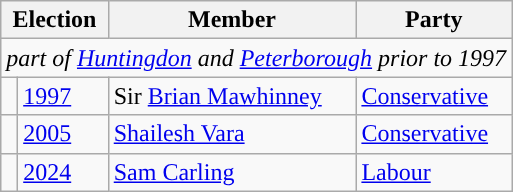<table class="wikitable">
<tr>
<th colspan="2">Election</th>
<th>Member</th>
<th>Party</th>
</tr>
<tr>
<td colspan="4" align="center"><em>part of <a href='#'>Huntingdon</a> and <a href='#'>Peterborough</a> prior to 1997</em></td>
</tr>
<tr>
<td style="color:inherit;background-color: "></td>
<td><a href='#'>1997</a></td>
<td>Sir <a href='#'>Brian Mawhinney</a></td>
<td><a href='#'>Conservative</a></td>
</tr>
<tr>
<td style="color:inherit;background-color: "></td>
<td><a href='#'>2005</a></td>
<td><a href='#'>Shailesh Vara</a></td>
<td><a href='#'>Conservative</a></td>
</tr>
<tr>
<td style="color:inherit;background-color: "></td>
<td><a href='#'>2024</a></td>
<td><a href='#'>Sam Carling</a></td>
<td><a href='#'>Labour</a></td>
</tr>
</table>
